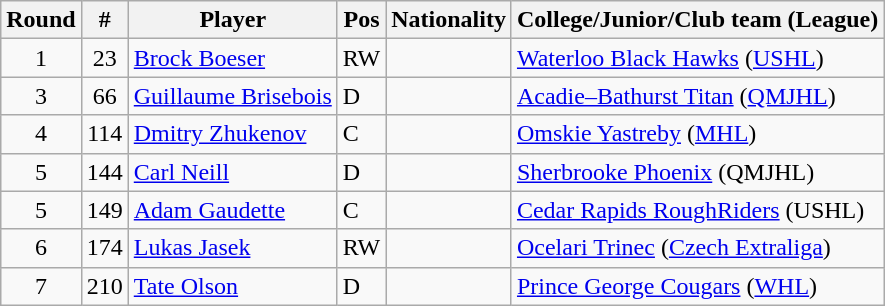<table class="wikitable">
<tr>
<th>Round</th>
<th>#</th>
<th>Player</th>
<th>Pos</th>
<th>Nationality</th>
<th>College/Junior/Club team (League)</th>
</tr>
<tr>
<td style="text-align:center">1</td>
<td style="text-align:center">23</td>
<td><a href='#'>Brock Boeser</a></td>
<td>RW</td>
<td></td>
<td><a href='#'>Waterloo Black Hawks</a> (<a href='#'>USHL</a>)</td>
</tr>
<tr>
<td style="text-align:center">3</td>
<td style="text-align:center">66</td>
<td><a href='#'>Guillaume Brisebois</a></td>
<td>D</td>
<td></td>
<td><a href='#'>Acadie–Bathurst Titan</a> (<a href='#'>QMJHL</a>)</td>
</tr>
<tr>
<td style="text-align:center">4</td>
<td style="text-align:center">114</td>
<td><a href='#'>Dmitry Zhukenov</a></td>
<td>C</td>
<td></td>
<td><a href='#'>Omskie Yastreby</a> (<a href='#'>MHL</a>)</td>
</tr>
<tr>
<td style="text-align:center">5</td>
<td style="text-align:center">144</td>
<td><a href='#'>Carl Neill</a></td>
<td>D</td>
<td></td>
<td><a href='#'>Sherbrooke Phoenix</a> (QMJHL)</td>
</tr>
<tr>
<td style="text-align:center">5</td>
<td style="text-align:center">149</td>
<td><a href='#'>Adam Gaudette</a></td>
<td>C</td>
<td></td>
<td><a href='#'>Cedar Rapids RoughRiders</a> (USHL)</td>
</tr>
<tr>
<td style="text-align:center">6</td>
<td style="text-align:center">174</td>
<td><a href='#'>Lukas Jasek</a></td>
<td>RW</td>
<td></td>
<td><a href='#'>Ocelari Trinec</a> (<a href='#'>Czech Extraliga</a>)</td>
</tr>
<tr>
<td style="text-align:center">7</td>
<td style="text-align:center">210</td>
<td><a href='#'>Tate Olson</a></td>
<td>D</td>
<td></td>
<td><a href='#'>Prince George Cougars</a> (<a href='#'>WHL</a>)</td>
</tr>
</table>
